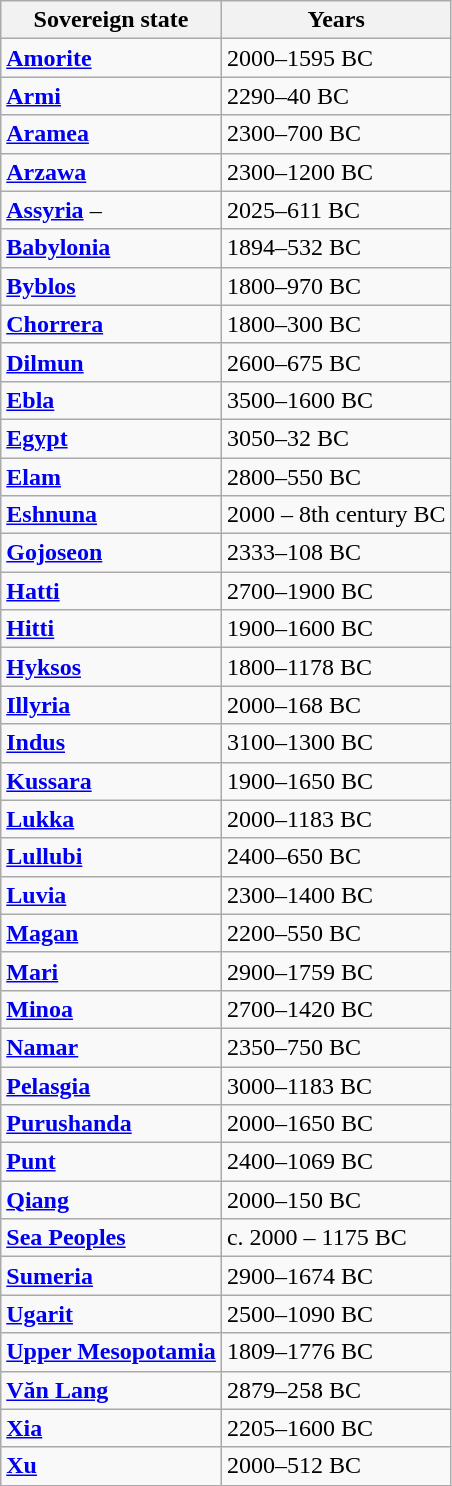<table class=wikitable border="1">
<tr>
<th>Sovereign state</th>
<th>Years</th>
</tr>
<tr>
<td><strong><a href='#'>Amorite</a></strong></td>
<td>2000–1595 BC</td>
</tr>
<tr>
<td><strong><a href='#'>Armi</a></strong></td>
<td>2290–40 BC</td>
</tr>
<tr>
<td><strong><a href='#'>Aramea</a></strong></td>
<td>2300–700 BC</td>
</tr>
<tr>
<td><strong><a href='#'>Arzawa</a></strong></td>
<td>2300–1200 BC</td>
</tr>
<tr>
<td><strong><a href='#'>Assyria</a></strong> –</td>
<td>2025–611 BC</td>
</tr>
<tr>
<td><strong><a href='#'>Babylonia</a></strong></td>
<td>1894–532 BC</td>
</tr>
<tr>
<td><strong><a href='#'>Byblos</a></strong></td>
<td>1800–970 BC</td>
</tr>
<tr>
<td><strong><a href='#'>Chorrera</a></strong></td>
<td>1800–300 BC</td>
</tr>
<tr>
<td><strong><a href='#'>Dilmun</a></strong></td>
<td>2600–675 BC</td>
</tr>
<tr>
<td><strong><a href='#'>Ebla</a></strong></td>
<td>3500–1600 BC</td>
</tr>
<tr>
<td><strong><a href='#'>Egypt</a></strong></td>
<td>3050–32 BC</td>
</tr>
<tr>
<td><strong><a href='#'>Elam</a></strong></td>
<td>2800–550 BC</td>
</tr>
<tr>
<td><strong><a href='#'>Eshnuna</a></strong></td>
<td>2000 – 8th century BC</td>
</tr>
<tr>
<td><strong><a href='#'>Gojoseon</a></strong></td>
<td>2333–108 BC</td>
</tr>
<tr>
<td><strong><a href='#'>Hatti</a></strong></td>
<td>2700–1900 BC</td>
</tr>
<tr>
<td><strong><a href='#'>Hitti</a></strong></td>
<td>1900–1600 BC</td>
</tr>
<tr>
<td><strong><a href='#'>Hyksos</a></strong></td>
<td>1800–1178 BC</td>
</tr>
<tr>
<td><strong><a href='#'>Illyria</a></strong></td>
<td>2000–168 BC</td>
</tr>
<tr>
<td><strong><a href='#'>Indus</a></strong></td>
<td>3100–1300 BC</td>
</tr>
<tr>
<td><strong><a href='#'>Kussara</a></strong></td>
<td>1900–1650 BC</td>
</tr>
<tr>
<td><strong><a href='#'>Lukka</a></strong></td>
<td>2000–1183 BC</td>
</tr>
<tr>
<td><strong><a href='#'>Lullubi</a></strong></td>
<td>2400–650 BC</td>
</tr>
<tr>
<td><strong><a href='#'>Luvia</a></strong></td>
<td>2300–1400 BC</td>
</tr>
<tr>
<td><strong><a href='#'>Magan</a></strong></td>
<td>2200–550 BC</td>
</tr>
<tr>
<td><strong><a href='#'>Mari</a></strong></td>
<td>2900–1759 BC</td>
</tr>
<tr>
<td><strong><a href='#'>Minoa</a></strong></td>
<td>2700–1420 BC</td>
</tr>
<tr>
<td><strong><a href='#'>Namar</a></strong></td>
<td>2350–750 BC</td>
</tr>
<tr>
<td><strong><a href='#'>Pelasgia</a></strong></td>
<td>3000–1183 BC</td>
</tr>
<tr>
<td><strong><a href='#'>Purushanda</a></strong></td>
<td>2000–1650 BC</td>
</tr>
<tr>
<td><strong><a href='#'>Punt</a></strong></td>
<td>2400–1069 BC</td>
</tr>
<tr>
<td><strong><a href='#'>Qiang</a></strong></td>
<td>2000–150 BC</td>
</tr>
<tr>
<td><strong><a href='#'>Sea Peoples</a></strong></td>
<td>c. 2000 – 1175 BC</td>
</tr>
<tr>
<td><strong><a href='#'>Sumeria</a></strong></td>
<td>2900–1674 BC</td>
</tr>
<tr>
<td><strong><a href='#'>Ugarit</a></strong></td>
<td>2500–1090 BC</td>
</tr>
<tr>
<td><strong><a href='#'>Upper Mesopotamia</a></strong></td>
<td>1809–1776 BC</td>
</tr>
<tr>
<td><strong><a href='#'>Văn Lang</a></strong></td>
<td>2879–258 BC</td>
</tr>
<tr>
<td><strong><a href='#'>Xia</a></strong></td>
<td>2205–1600 BC</td>
</tr>
<tr>
<td><strong><a href='#'>Xu</a></strong></td>
<td>2000–512 BC</td>
</tr>
</table>
